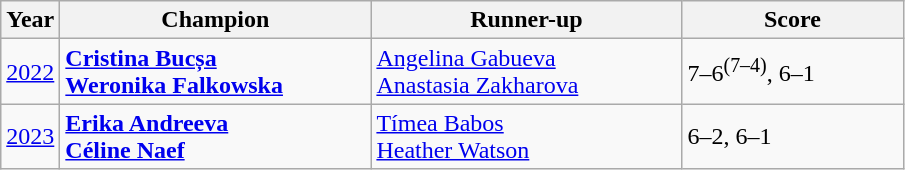<table class="wikitable nowrap">
<tr>
<th>Year</th>
<th width="200">Champion</th>
<th width="200">Runner-up</th>
<th width="140">Score</th>
</tr>
<tr>
<td><a href='#'>2022</a></td>
<td> <strong><a href='#'>Cristina Bucșa</a></strong> <br>  <strong><a href='#'>Weronika Falkowska</a></strong></td>
<td> <a href='#'>Angelina Gabueva</a> <br>  <a href='#'>Anastasia Zakharova</a></td>
<td>7–6<sup>(7–4)</sup>, 6–1</td>
</tr>
<tr>
<td><a href='#'>2023</a></td>
<td> <strong><a href='#'>Erika Andreeva</a></strong> <br>  <strong><a href='#'>Céline Naef</a></strong></td>
<td> <a href='#'>Tímea Babos</a> <br>  <a href='#'>Heather Watson</a></td>
<td>6–2, 6–1</td>
</tr>
</table>
